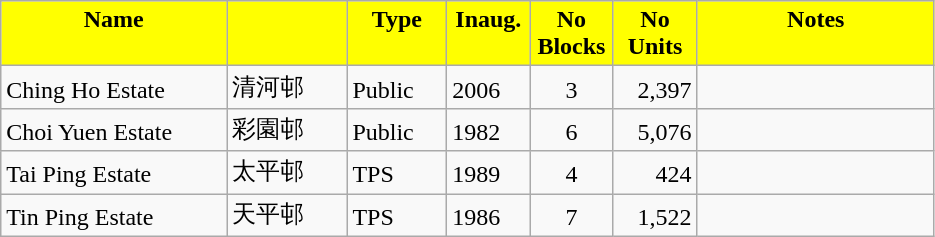<table class="wikitable">
<tr style="font-weight:bold;background-color:yellow" align="center" valign="top">
<td width="143.25" Height="12.75">Name</td>
<td width="72.75" valign="top"></td>
<td width="59.25" valign="top">Type</td>
<td width="48" valign="top">Inaug.</td>
<td width="48" valign="top">No Blocks</td>
<td width="48.75" valign="bottom">No Units</td>
<td width="150.75" valign="top">Notes</td>
</tr>
<tr valign="bottom">
<td Height="12.75">Ching Ho Estate</td>
<td>清河邨</td>
<td>Public</td>
<td>2006</td>
<td align="center">3</td>
<td align="right">2,397</td>
<td></td>
</tr>
<tr valign="bottom">
<td Height="12.75">Choi Yuen Estate</td>
<td>彩園邨</td>
<td>Public</td>
<td>1982</td>
<td align="center">6</td>
<td align="right">5,076</td>
<td></td>
</tr>
<tr valign="bottom">
<td Height="12.75">Tai Ping Estate</td>
<td>太平邨</td>
<td>TPS</td>
<td>1989</td>
<td align="center">4</td>
<td align="right">424</td>
<td></td>
</tr>
<tr valign="bottom">
<td Height="12.75">Tin Ping Estate</td>
<td>天平邨</td>
<td>TPS</td>
<td>1986</td>
<td align="center">7</td>
<td align="right">1,522</td>
<td></td>
</tr>
</table>
